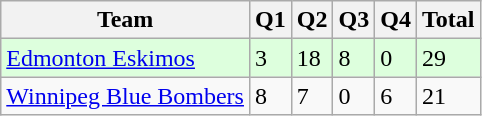<table class="wikitable">
<tr>
<th>Team</th>
<th>Q1</th>
<th>Q2</th>
<th>Q3</th>
<th>Q4</th>
<th>Total</th>
</tr>
<tr style="background-color:#DDFFDD">
<td><a href='#'>Edmonton Eskimos</a></td>
<td>3</td>
<td>18</td>
<td>8</td>
<td>0</td>
<td>29</td>
</tr>
<tr>
<td><a href='#'>Winnipeg Blue Bombers</a></td>
<td>8</td>
<td>7</td>
<td>0</td>
<td>6</td>
<td>21</td>
</tr>
</table>
